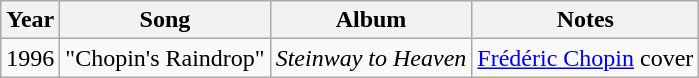<table class="wikitable">
<tr>
<th>Year</th>
<th>Song</th>
<th>Album</th>
<th>Notes</th>
</tr>
<tr>
<td>1996</td>
<td>"Chopin's Raindrop"</td>
<td><em>Steinway to Heaven</em></td>
<td><a href='#'>Frédéric Chopin</a> cover</td>
</tr>
</table>
